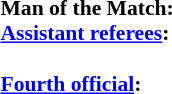<table width=50% style="font-size: 90%">
<tr>
<td><br><strong>Man of the Match:</strong><br><strong><a href='#'>Assistant referees</a>:</strong><br><br><strong><a href='#'>Fourth official</a>:</strong>
<br></td>
</tr>
</table>
